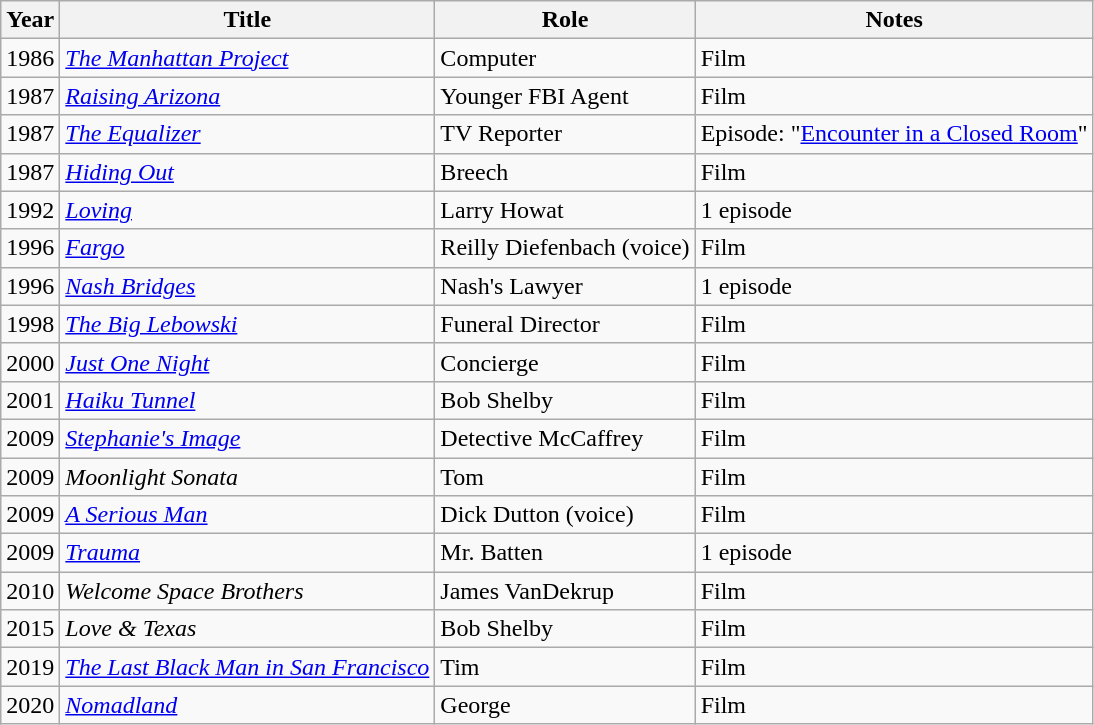<table class="wikitable sortable">
<tr>
<th>Year</th>
<th>Title</th>
<th>Role</th>
<th>Notes</th>
</tr>
<tr>
<td>1986</td>
<td><em><a href='#'>The Manhattan Project</a></em></td>
<td>Computer</td>
<td>Film</td>
</tr>
<tr>
<td>1987</td>
<td><em><a href='#'>Raising Arizona</a></em></td>
<td>Younger FBI Agent</td>
<td>Film</td>
</tr>
<tr>
<td>1987</td>
<td><em><a href='#'>The Equalizer</a></em></td>
<td>TV Reporter</td>
<td>Episode: "<a href='#'>Encounter in a Closed Room</a>"</td>
</tr>
<tr>
<td>1987</td>
<td><em><a href='#'>Hiding Out</a></em></td>
<td>Breech</td>
<td>Film</td>
</tr>
<tr>
<td>1992</td>
<td><em><a href='#'>Loving</a></em></td>
<td>Larry Howat</td>
<td>1 episode</td>
</tr>
<tr>
<td>1996</td>
<td><em><a href='#'>Fargo</a></em></td>
<td>Reilly Diefenbach (voice)</td>
<td>Film</td>
</tr>
<tr>
<td>1996</td>
<td><em><a href='#'>Nash Bridges</a></em></td>
<td>Nash's Lawyer</td>
<td>1 episode</td>
</tr>
<tr>
<td>1998</td>
<td><em><a href='#'>The Big Lebowski</a></em></td>
<td>Funeral Director</td>
<td>Film</td>
</tr>
<tr>
<td>2000</td>
<td><em><a href='#'>Just One Night</a></em></td>
<td>Concierge</td>
<td>Film</td>
</tr>
<tr>
<td>2001</td>
<td><em><a href='#'>Haiku Tunnel</a></em></td>
<td>Bob Shelby</td>
<td>Film</td>
</tr>
<tr>
<td>2009</td>
<td><em><a href='#'>Stephanie's Image</a></em></td>
<td>Detective McCaffrey</td>
<td>Film</td>
</tr>
<tr>
<td>2009</td>
<td><em>Moonlight Sonata</em></td>
<td>Tom</td>
<td>Film</td>
</tr>
<tr>
<td>2009</td>
<td><em><a href='#'>A Serious Man</a></em></td>
<td>Dick Dutton (voice)</td>
<td>Film</td>
</tr>
<tr>
<td>2009</td>
<td><em><a href='#'>Trauma</a></em></td>
<td>Mr. Batten</td>
<td>1 episode</td>
</tr>
<tr>
<td>2010</td>
<td><em>Welcome Space Brothers</em></td>
<td>James VanDekrup</td>
<td>Film</td>
</tr>
<tr>
<td>2015</td>
<td><em>Love & Texas</em></td>
<td>Bob Shelby</td>
<td>Film</td>
</tr>
<tr>
<td>2019</td>
<td><em><a href='#'>The Last Black Man in San Francisco</a></em></td>
<td>Tim</td>
<td>Film</td>
</tr>
<tr>
<td>2020</td>
<td><em><a href='#'>Nomadland</a></em></td>
<td>George</td>
<td>Film</td>
</tr>
</table>
